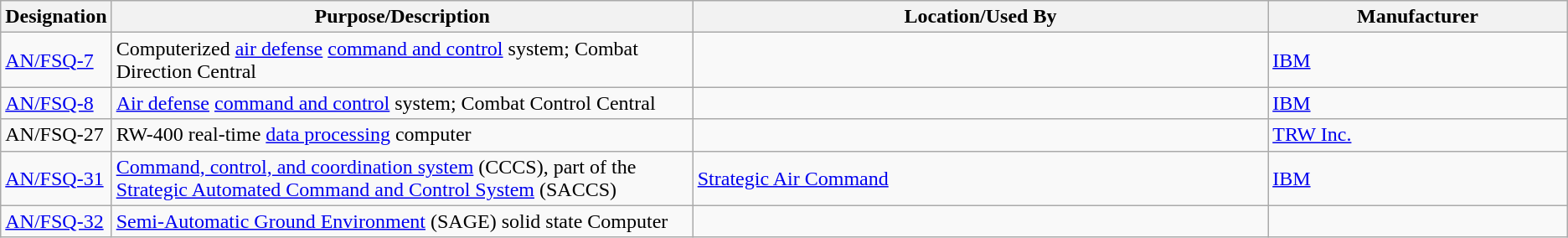<table class="wikitable sortable">
<tr>
<th scope="col">Designation</th>
<th scope="col" style="width: 500px;">Purpose/Description</th>
<th scope="col" style="width: 500px;">Location/Used By</th>
<th scope="col" style="width: 250px;">Manufacturer</th>
</tr>
<tr>
<td><a href='#'>AN/FSQ-7</a></td>
<td>Computerized <a href='#'>air defense</a> <a href='#'>command and control</a> system; Combat Direction Central</td>
<td></td>
<td><a href='#'>IBM</a></td>
</tr>
<tr>
<td><a href='#'>AN/FSQ-8</a></td>
<td><a href='#'>Air defense</a> <a href='#'>command and control</a> system; Combat Control Central</td>
<td></td>
<td><a href='#'>IBM</a></td>
</tr>
<tr>
<td>AN/FSQ-27</td>
<td>RW-400 real-time <a href='#'>data processing</a> computer</td>
<td></td>
<td><a href='#'>TRW Inc.</a></td>
</tr>
<tr>
<td><a href='#'>AN/FSQ-31</a></td>
<td><a href='#'>Command, control, and coordination system</a> (CCCS), part of the <a href='#'>Strategic Automated Command and Control System</a> (SACCS)</td>
<td><a href='#'>Strategic Air Command</a></td>
<td><a href='#'>IBM</a></td>
</tr>
<tr>
<td><a href='#'>AN/FSQ-32</a></td>
<td><a href='#'>Semi-Automatic Ground Environment</a> (SAGE) solid state Computer</td>
<td></td>
<td></td>
</tr>
</table>
